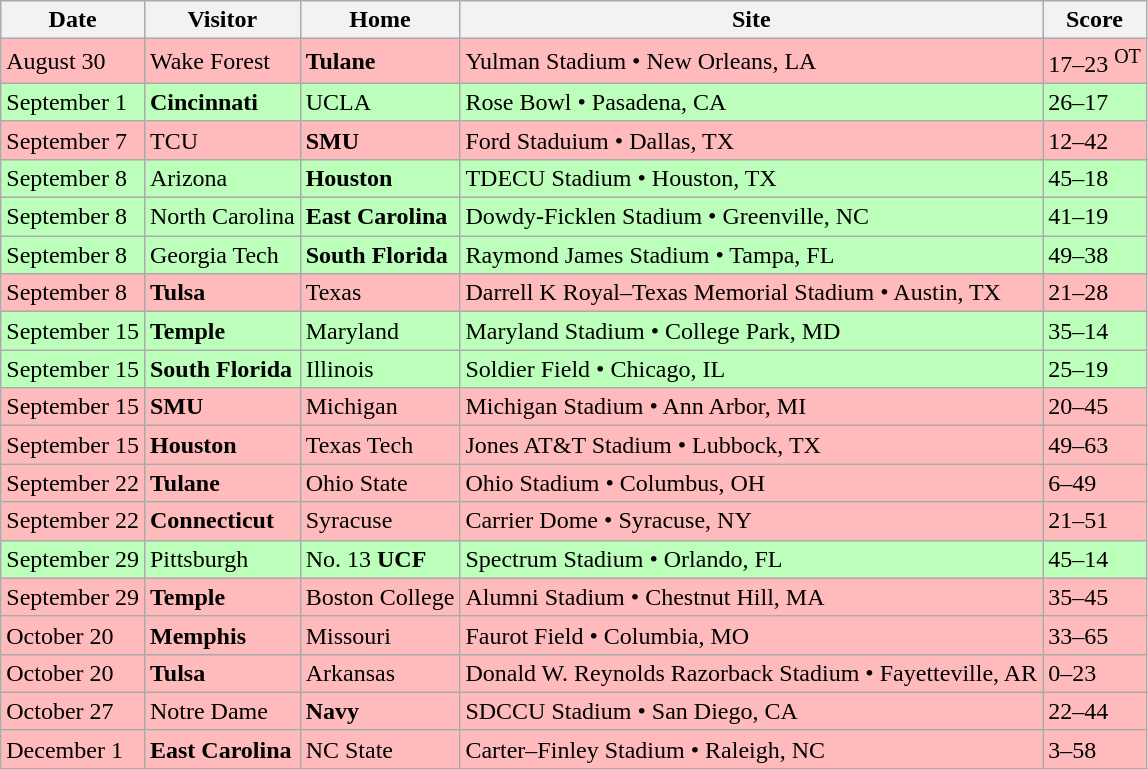<table class="wikitable">
<tr>
<th>Date</th>
<th>Visitor</th>
<th>Home</th>
<th>Site</th>
<th>Score</th>
</tr>
<tr style="background:#fbb;">
<td>August 30</td>
<td>Wake Forest</td>
<td><strong>Tulane</strong></td>
<td>Yulman Stadium • New Orleans, LA</td>
<td>17–23 <sup>OT</sup></td>
</tr>
<tr style="background:#bfb;">
<td>September 1</td>
<td><strong>Cincinnati</strong></td>
<td>UCLA</td>
<td>Rose Bowl • Pasadena, CA</td>
<td>26–17</td>
</tr>
<tr style="background:#fbb;">
<td>September 7</td>
<td>TCU</td>
<td><strong>SMU</strong></td>
<td>Ford Staduium • Dallas, TX</td>
<td>12–42</td>
</tr>
<tr style="background:#bfb;">
<td>September 8</td>
<td>Arizona</td>
<td><strong>Houston</strong></td>
<td>TDECU Stadium • Houston, TX</td>
<td>45–18</td>
</tr>
<tr style="background:#bfb;">
<td>September 8</td>
<td>North Carolina</td>
<td><strong>East Carolina</strong></td>
<td>Dowdy-Ficklen Stadium • Greenville, NC</td>
<td>41–19</td>
</tr>
<tr style="background:#bfb;">
<td>September 8</td>
<td>Georgia Tech</td>
<td><strong>South Florida</strong></td>
<td>Raymond James Stadium • Tampa, FL</td>
<td>49–38</td>
</tr>
<tr style="background:#fbb;">
<td>September 8</td>
<td><strong>Tulsa</strong></td>
<td>Texas</td>
<td>Darrell K Royal–Texas Memorial Stadium • Austin, TX</td>
<td>21–28</td>
</tr>
<tr style="background:#bfb;">
<td>September 15</td>
<td><strong>Temple</strong></td>
<td>Maryland</td>
<td>Maryland Stadium • College Park, MD</td>
<td>35–14</td>
</tr>
<tr style="background:#bfb;">
<td>September 15</td>
<td><strong>South Florida</strong></td>
<td>Illinois</td>
<td>Soldier Field • Chicago, IL</td>
<td>25–19</td>
</tr>
<tr style="background:#fbb;">
<td>September 15</td>
<td><strong>SMU</strong></td>
<td>Michigan</td>
<td>Michigan Stadium • Ann Arbor, MI</td>
<td>20–45</td>
</tr>
<tr style="background:#fbb;">
<td>September 15</td>
<td><strong>Houston</strong></td>
<td>Texas Tech</td>
<td>Jones AT&T Stadium • Lubbock, TX</td>
<td>49–63</td>
</tr>
<tr style="background:#fbb;">
<td>September 22</td>
<td><strong>Tulane</strong></td>
<td>Ohio State</td>
<td>Ohio Stadium • Columbus, OH</td>
<td>6–49</td>
</tr>
<tr style="background:#fbb;">
<td>September 22</td>
<td><strong>Connecticut</strong></td>
<td>Syracuse</td>
<td>Carrier Dome • Syracuse, NY</td>
<td>21–51</td>
</tr>
<tr style="background:#bfb;">
<td>September 29</td>
<td>Pittsburgh</td>
<td>No. 13 <strong>UCF</strong></td>
<td>Spectrum Stadium • Orlando, FL</td>
<td>45–14</td>
</tr>
<tr style="background:#fbb;">
<td>September 29</td>
<td><strong>Temple</strong></td>
<td>Boston College</td>
<td>Alumni Stadium • Chestnut Hill, MA</td>
<td>35–45</td>
</tr>
<tr style="background:#fbb;">
<td>October 20</td>
<td><strong>Memphis</strong></td>
<td>Missouri</td>
<td>Faurot Field • Columbia, MO</td>
<td>33–65</td>
</tr>
<tr style="background:#fbb;">
<td>October 20</td>
<td><strong>Tulsa</strong></td>
<td>Arkansas</td>
<td>Donald W. Reynolds Razorback Stadium • Fayetteville, AR</td>
<td>0–23</td>
</tr>
<tr style="background:#fbb;">
<td>October 27</td>
<td>Notre Dame</td>
<td><strong>Navy</strong></td>
<td>SDCCU Stadium • San Diego, CA</td>
<td>22–44</td>
</tr>
<tr style="background:#fbb;">
<td>December 1</td>
<td><strong>East Carolina</strong></td>
<td>NC State</td>
<td>Carter–Finley Stadium • Raleigh, NC</td>
<td>3–58</td>
</tr>
</table>
